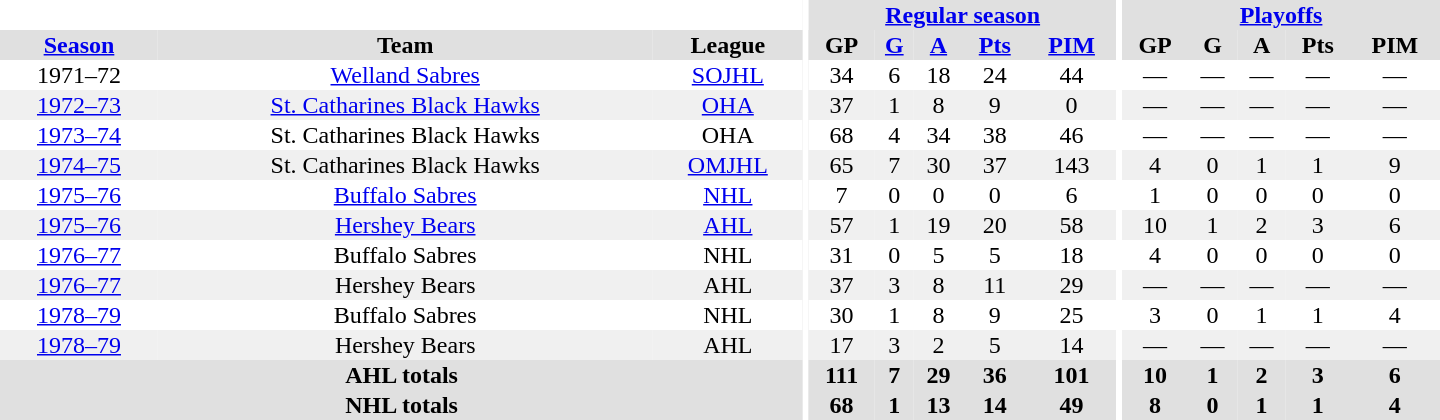<table border="0" cellpadding="1" cellspacing="0" style="text-align:center; width:60em">
<tr bgcolor="#e0e0e0">
<th colspan="3" bgcolor="#ffffff"></th>
<th rowspan="100" bgcolor="#ffffff"></th>
<th colspan="5"><a href='#'>Regular season</a></th>
<th rowspan="100" bgcolor="#ffffff"></th>
<th colspan="5"><a href='#'>Playoffs</a></th>
</tr>
<tr bgcolor="#e0e0e0">
<th><a href='#'>Season</a></th>
<th>Team</th>
<th>League</th>
<th>GP</th>
<th><a href='#'>G</a></th>
<th><a href='#'>A</a></th>
<th><a href='#'>Pts</a></th>
<th><a href='#'>PIM</a></th>
<th>GP</th>
<th>G</th>
<th>A</th>
<th>Pts</th>
<th>PIM</th>
</tr>
<tr>
<td>1971–72</td>
<td><a href='#'>Welland Sabres</a></td>
<td><a href='#'>SOJHL</a></td>
<td>34</td>
<td>6</td>
<td>18</td>
<td>24</td>
<td>44</td>
<td>—</td>
<td>—</td>
<td>—</td>
<td>—</td>
<td>—</td>
</tr>
<tr bgcolor="#f0f0f0">
<td><a href='#'>1972–73</a></td>
<td><a href='#'>St. Catharines Black Hawks</a></td>
<td><a href='#'>OHA</a></td>
<td>37</td>
<td>1</td>
<td>8</td>
<td>9</td>
<td>0</td>
<td>—</td>
<td>—</td>
<td>—</td>
<td>—</td>
<td>—</td>
</tr>
<tr>
<td><a href='#'>1973–74</a></td>
<td>St. Catharines Black Hawks</td>
<td>OHA</td>
<td>68</td>
<td>4</td>
<td>34</td>
<td>38</td>
<td>46</td>
<td>—</td>
<td>—</td>
<td>—</td>
<td>—</td>
<td>—</td>
</tr>
<tr bgcolor="#f0f0f0">
<td><a href='#'>1974–75</a></td>
<td>St. Catharines Black Hawks</td>
<td><a href='#'>OMJHL</a></td>
<td>65</td>
<td>7</td>
<td>30</td>
<td>37</td>
<td>143</td>
<td>4</td>
<td>0</td>
<td>1</td>
<td>1</td>
<td>9</td>
</tr>
<tr>
<td><a href='#'>1975–76</a></td>
<td><a href='#'>Buffalo Sabres</a></td>
<td><a href='#'>NHL</a></td>
<td>7</td>
<td>0</td>
<td>0</td>
<td>0</td>
<td>6</td>
<td>1</td>
<td>0</td>
<td>0</td>
<td>0</td>
<td>0</td>
</tr>
<tr bgcolor="#f0f0f0">
<td><a href='#'>1975–76</a></td>
<td><a href='#'>Hershey Bears</a></td>
<td><a href='#'>AHL</a></td>
<td>57</td>
<td>1</td>
<td>19</td>
<td>20</td>
<td>58</td>
<td>10</td>
<td>1</td>
<td>2</td>
<td>3</td>
<td>6</td>
</tr>
<tr>
<td><a href='#'>1976–77</a></td>
<td>Buffalo Sabres</td>
<td>NHL</td>
<td>31</td>
<td>0</td>
<td>5</td>
<td>5</td>
<td>18</td>
<td>4</td>
<td>0</td>
<td>0</td>
<td>0</td>
<td>0</td>
</tr>
<tr bgcolor="#f0f0f0">
<td><a href='#'>1976–77</a></td>
<td>Hershey Bears</td>
<td>AHL</td>
<td>37</td>
<td>3</td>
<td>8</td>
<td>11</td>
<td>29</td>
<td>—</td>
<td>—</td>
<td>—</td>
<td>—</td>
<td>—</td>
</tr>
<tr>
<td><a href='#'>1978–79</a></td>
<td>Buffalo Sabres</td>
<td>NHL</td>
<td>30</td>
<td>1</td>
<td>8</td>
<td>9</td>
<td>25</td>
<td>3</td>
<td>0</td>
<td>1</td>
<td>1</td>
<td>4</td>
</tr>
<tr bgcolor="#f0f0f0">
<td><a href='#'>1978–79</a></td>
<td>Hershey Bears</td>
<td>AHL</td>
<td>17</td>
<td>3</td>
<td>2</td>
<td>5</td>
<td>14</td>
<td>—</td>
<td>—</td>
<td>—</td>
<td>—</td>
<td>—</td>
</tr>
<tr bgcolor="#e0e0e0">
<th colspan="3">AHL totals</th>
<th>111</th>
<th>7</th>
<th>29</th>
<th>36</th>
<th>101</th>
<th>10</th>
<th>1</th>
<th>2</th>
<th>3</th>
<th>6</th>
</tr>
<tr bgcolor="#e0e0e0">
<th colspan="3">NHL totals</th>
<th>68</th>
<th>1</th>
<th>13</th>
<th>14</th>
<th>49</th>
<th>8</th>
<th>0</th>
<th>1</th>
<th>1</th>
<th>4</th>
</tr>
</table>
